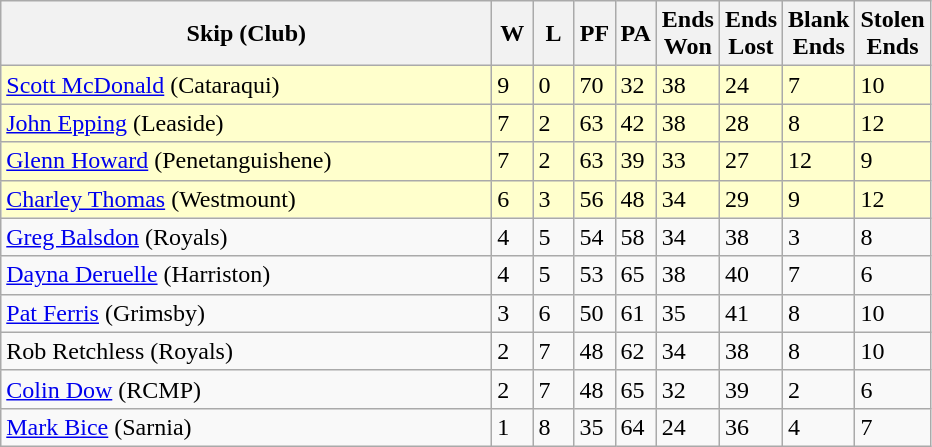<table class="wikitable">
<tr>
<th bgcolor="#efefef" width="320">Skip (Club)</th>
<th bgcolor="#efefef" width="20">W</th>
<th bgcolor="#efefef" width="20">L</th>
<th bgcolor="#efefef" width="20">PF</th>
<th bgcolor="#efefef" width="20">PA</th>
<th bgcolor="#efefef" width="20">Ends <br> Won</th>
<th bgcolor="#efefef" width="20">Ends <br> Lost</th>
<th bgcolor="#efefef" width="20">Blank <br> Ends</th>
<th bgcolor="#efefef" width="20">Stolen <br> Ends<br></th>
</tr>
<tr bgcolor=#ffffcc>
<td><a href='#'>Scott McDonald</a> (Cataraqui)</td>
<td>9</td>
<td>0</td>
<td>70</td>
<td>32</td>
<td>38</td>
<td>24</td>
<td>7</td>
<td>10</td>
</tr>
<tr bgcolor=#ffffcc>
<td><a href='#'>John Epping</a> (Leaside)</td>
<td>7</td>
<td>2</td>
<td>63</td>
<td>42</td>
<td>38</td>
<td>28</td>
<td>8</td>
<td>12</td>
</tr>
<tr bgcolor=#ffffcc>
<td><a href='#'>Glenn Howard</a> (Penetanguishene)</td>
<td>7</td>
<td>2</td>
<td>63</td>
<td>39</td>
<td>33</td>
<td>27</td>
<td>12</td>
<td>9</td>
</tr>
<tr bgcolor=#ffffcc>
<td><a href='#'>Charley Thomas</a> (Westmount)</td>
<td>6</td>
<td>3</td>
<td>56</td>
<td>48</td>
<td>34</td>
<td>29</td>
<td>9</td>
<td>12</td>
</tr>
<tr>
<td><a href='#'>Greg Balsdon</a> (Royals)</td>
<td>4</td>
<td>5</td>
<td>54</td>
<td>58</td>
<td>34</td>
<td>38</td>
<td>3</td>
<td>8</td>
</tr>
<tr>
<td><a href='#'>Dayna Deruelle</a> (Harriston)</td>
<td>4</td>
<td>5</td>
<td>53</td>
<td>65</td>
<td>38</td>
<td>40</td>
<td>7</td>
<td>6</td>
</tr>
<tr>
<td><a href='#'>Pat Ferris</a> (Grimsby)</td>
<td>3</td>
<td>6</td>
<td>50</td>
<td>61</td>
<td>35</td>
<td>41</td>
<td>8</td>
<td>10</td>
</tr>
<tr>
<td>Rob Retchless (Royals)</td>
<td>2</td>
<td>7</td>
<td>48</td>
<td>62</td>
<td>34</td>
<td>38</td>
<td>8</td>
<td>10</td>
</tr>
<tr>
<td><a href='#'>Colin Dow</a> (RCMP)</td>
<td>2</td>
<td>7</td>
<td>48</td>
<td>65</td>
<td>32</td>
<td>39</td>
<td>2</td>
<td>6</td>
</tr>
<tr>
<td><a href='#'>Mark Bice</a> (Sarnia)</td>
<td>1</td>
<td>8</td>
<td>35</td>
<td>64</td>
<td>24</td>
<td>36</td>
<td>4</td>
<td>7<br></td>
</tr>
</table>
